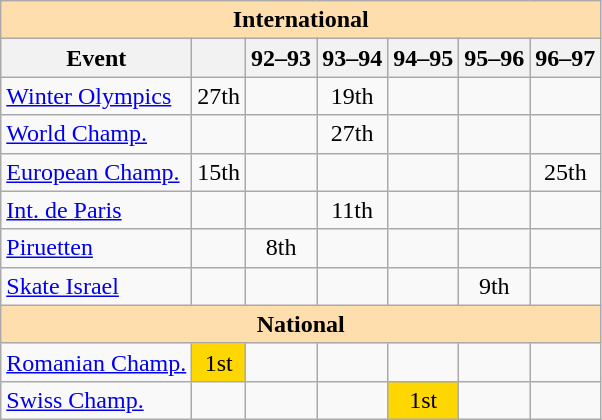<table class="wikitable" style="text-align:center">
<tr>
<th style="background-color: #ffdead; " colspan=7 align=center>International</th>
</tr>
<tr>
<th>Event</th>
<th></th>
<th>92–93</th>
<th>93–94</th>
<th>94–95</th>
<th>95–96</th>
<th>96–97</th>
</tr>
<tr>
<td align=left><a href='#'>Winter Olympics</a></td>
<td>27th</td>
<td></td>
<td>19th</td>
<td></td>
<td></td>
<td></td>
</tr>
<tr>
<td align=left><a href='#'>World Champ.</a></td>
<td></td>
<td></td>
<td>27th</td>
<td></td>
<td></td>
<td></td>
</tr>
<tr>
<td align=left><a href='#'>European Champ.</a></td>
<td>15th</td>
<td></td>
<td></td>
<td></td>
<td></td>
<td>25th</td>
</tr>
<tr>
<td align=left><a href='#'>Int. de Paris</a></td>
<td></td>
<td></td>
<td>11th</td>
<td></td>
<td></td>
<td></td>
</tr>
<tr>
<td align=left><a href='#'>Piruetten</a></td>
<td></td>
<td>8th</td>
<td></td>
<td></td>
<td></td>
<td></td>
</tr>
<tr>
<td align=left><a href='#'>Skate Israel</a></td>
<td></td>
<td></td>
<td></td>
<td></td>
<td>9th</td>
<td></td>
</tr>
<tr>
<th style="background-color: #ffdead; " colspan=7 align=center>National</th>
</tr>
<tr>
<td align=left><a href='#'>Romanian Champ.</a></td>
<td bgcolor=gold>1st</td>
<td></td>
<td></td>
<td></td>
<td></td>
<td></td>
</tr>
<tr>
<td align=left><a href='#'>Swiss Champ.</a></td>
<td></td>
<td></td>
<td></td>
<td bgcolor=gold>1st</td>
<td></td>
<td></td>
</tr>
</table>
